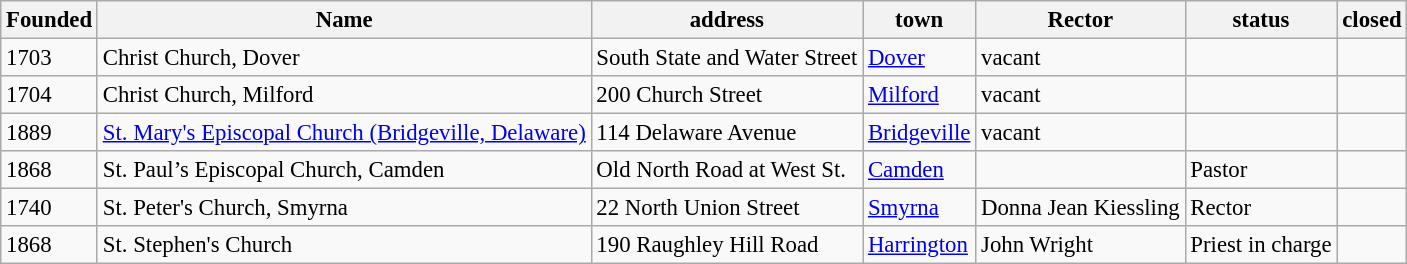<table class="wikitable" style="font-size: 95%;">
<tr>
<th>Founded</th>
<th>Name</th>
<th>address</th>
<th>town</th>
<th>Rector</th>
<th>status</th>
<th>closed</th>
</tr>
<tr>
<td>1703</td>
<td>Christ Church, Dover </td>
<td>South State and Water Street</td>
<td><a href='#'>Dover</a></td>
<td>vacant</td>
<td></td>
<td></td>
</tr>
<tr>
<td>1704</td>
<td>Christ Church, Milford </td>
<td>200 Church Street</td>
<td><a href='#'>Milford</a></td>
<td>vacant</td>
<td></td>
<td></td>
</tr>
<tr>
<td>1889</td>
<td><a href='#'>St. Mary's Episcopal Church (Bridgeville, Delaware)</a></td>
<td>114 Delaware Avenue</td>
<td><a href='#'>Bridgeville</a></td>
<td>vacant</td>
<td></td>
<td></td>
</tr>
<tr>
<td>1868</td>
<td>St. Paul’s Episcopal Church, Camden </td>
<td>Old North Road at West St.</td>
<td><a href='#'>Camden</a></td>
<td></td>
<td>Pastor</td>
<td></td>
</tr>
<tr>
<td>1740</td>
<td>St. Peter's Church, Smyrna </td>
<td>22 North Union Street</td>
<td><a href='#'>Smyrna</a></td>
<td>Donna Jean Kiessling</td>
<td>Rector</td>
<td></td>
</tr>
<tr>
<td>1868</td>
<td>St. Stephen's Church </td>
<td>190 Raughley Hill Road</td>
<td><a href='#'>Harrington</a></td>
<td>John Wright</td>
<td>Priest in charge</td>
<td></td>
</tr>
</table>
